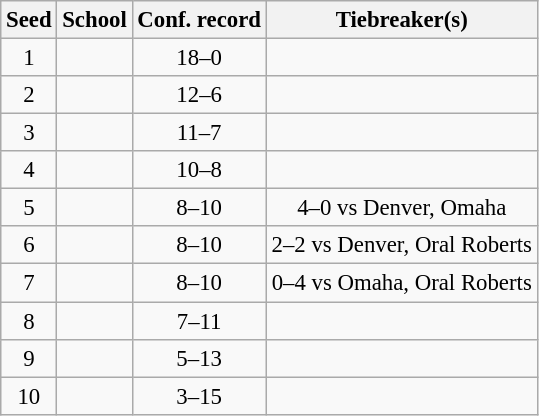<table class="wikitable" style="white-space:nowrap; font-size:95%;text-align:center">
<tr>
<th>Seed</th>
<th>School</th>
<th>Conf. record</th>
<th>Tiebreaker(s)</th>
</tr>
<tr>
<td>1</td>
<td></td>
<td>18–0</td>
<td></td>
</tr>
<tr>
<td>2</td>
<td></td>
<td>12–6</td>
<td></td>
</tr>
<tr>
<td>3</td>
<td></td>
<td>11–7</td>
<td></td>
</tr>
<tr>
<td>4</td>
<td></td>
<td>10–8</td>
<td></td>
</tr>
<tr>
<td>5</td>
<td></td>
<td>8–10</td>
<td>4–0 vs Denver, Omaha</td>
</tr>
<tr>
<td>6</td>
<td></td>
<td>8–10</td>
<td>2–2 vs Denver, Oral Roberts</td>
</tr>
<tr>
<td>7</td>
<td></td>
<td>8–10</td>
<td>0–4 vs Omaha, Oral Roberts</td>
</tr>
<tr>
<td>8</td>
<td></td>
<td>7–11</td>
<td></td>
</tr>
<tr>
<td>9</td>
<td></td>
<td>5–13</td>
<td></td>
</tr>
<tr>
<td>10</td>
<td></td>
<td>3–15</td>
<td></td>
</tr>
</table>
